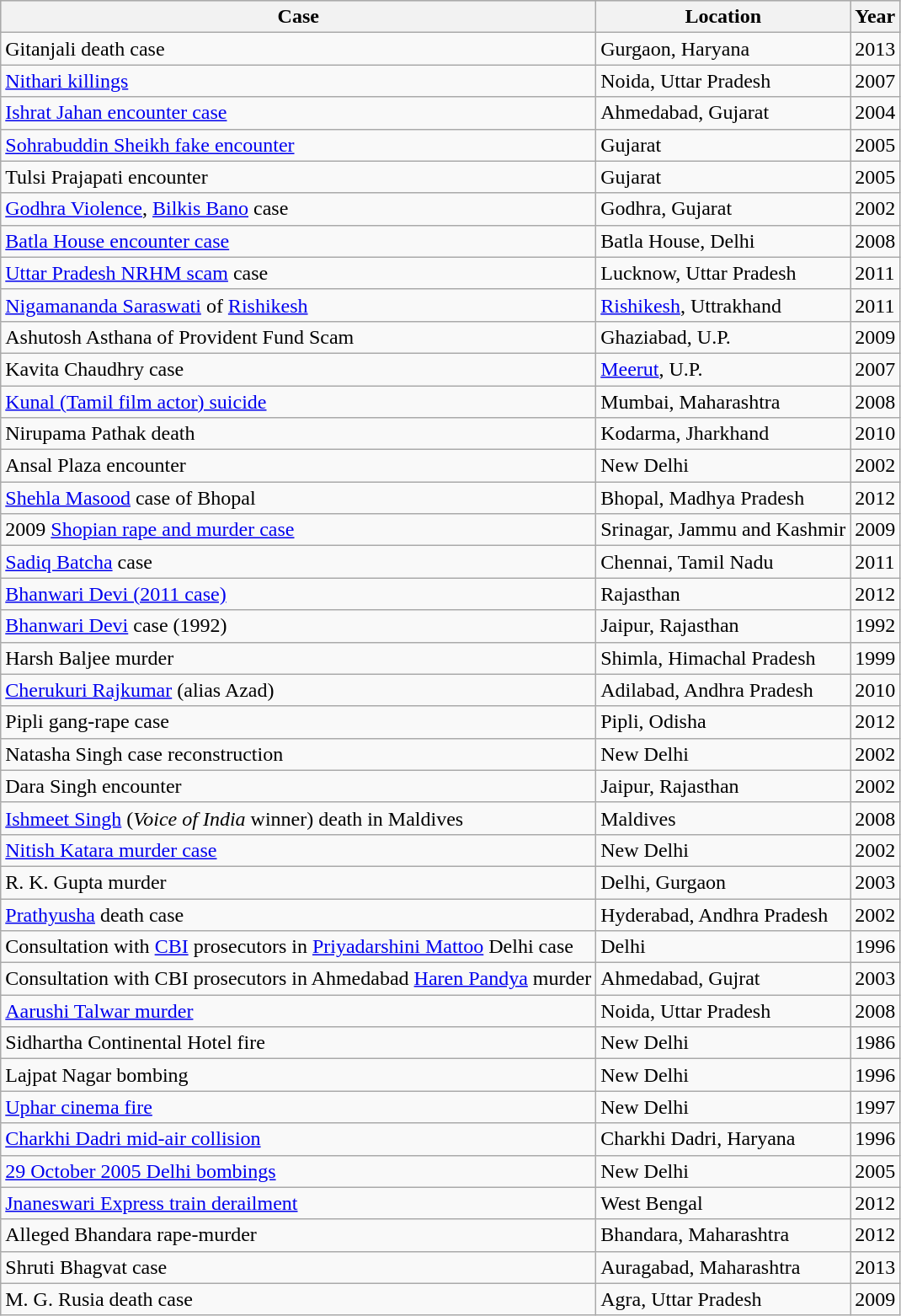<table class="wikitable sortable">
<tr style="background:#ccc; text-align:center;">
<th>Case</th>
<th>Location</th>
<th>Year</th>
</tr>
<tr>
<td>Gitanjali death case</td>
<td>Gurgaon, Haryana</td>
<td>2013</td>
</tr>
<tr>
<td><a href='#'>Nithari killings</a></td>
<td>Noida, Uttar Pradesh</td>
<td>2007</td>
</tr>
<tr>
<td><a href='#'>Ishrat Jahan encounter case</a></td>
<td>Ahmedabad, Gujarat</td>
<td>2004</td>
</tr>
<tr>
<td><a href='#'>Sohrabuddin Sheikh fake encounter</a></td>
<td>Gujarat</td>
<td>2005</td>
</tr>
<tr>
<td>Tulsi Prajapati encounter</td>
<td>Gujarat</td>
<td>2005</td>
</tr>
<tr>
<td><a href='#'>Godhra Violence</a>, <a href='#'>Bilkis Bano</a> case</td>
<td>Godhra, Gujarat</td>
<td>2002</td>
</tr>
<tr>
<td><a href='#'>Batla House encounter case</a></td>
<td>Batla House, Delhi</td>
<td>2008</td>
</tr>
<tr>
<td><a href='#'>Uttar Pradesh NRHM scam</a> case</td>
<td>Lucknow, Uttar Pradesh</td>
<td>2011</td>
</tr>
<tr>
<td><a href='#'>Nigamananda Saraswati</a> of <a href='#'>Rishikesh</a></td>
<td><a href='#'>Rishikesh</a>, Uttrakhand</td>
<td>2011</td>
</tr>
<tr>
<td>Ashutosh Asthana of Provident Fund Scam</td>
<td>Ghaziabad, U.P.</td>
<td>2009</td>
</tr>
<tr>
<td>Kavita Chaudhry case</td>
<td><a href='#'>Meerut</a>, U.P.</td>
<td>2007</td>
</tr>
<tr>
<td><a href='#'>Kunal (Tamil film actor) suicide</a></td>
<td>Mumbai, Maharashtra</td>
<td>2008</td>
</tr>
<tr>
<td>Nirupama Pathak death</td>
<td>Kodarma, Jharkhand</td>
<td>2010</td>
</tr>
<tr>
<td>Ansal Plaza encounter</td>
<td>New Delhi</td>
<td>2002</td>
</tr>
<tr>
<td><a href='#'>Shehla Masood</a> case of Bhopal</td>
<td>Bhopal, Madhya Pradesh</td>
<td>2012</td>
</tr>
<tr>
<td>2009 <a href='#'>Shopian rape and murder case</a></td>
<td>Srinagar, Jammu and Kashmir</td>
<td>2009</td>
</tr>
<tr>
<td><a href='#'>Sadiq Batcha</a> case</td>
<td>Chennai, Tamil Nadu</td>
<td>2011</td>
</tr>
<tr>
<td><a href='#'>Bhanwari Devi (2011 case)</a></td>
<td>Rajasthan</td>
<td>2012</td>
</tr>
<tr>
<td><a href='#'>Bhanwari Devi</a> case (1992)</td>
<td>Jaipur, Rajasthan</td>
<td>1992</td>
</tr>
<tr>
<td>Harsh Baljee murder</td>
<td>Shimla, Himachal Pradesh</td>
<td>1999</td>
</tr>
<tr>
<td><a href='#'>Cherukuri Rajkumar</a> (alias Azad)</td>
<td>Adilabad, Andhra Pradesh</td>
<td>2010</td>
</tr>
<tr>
<td>Pipli gang-rape case</td>
<td>Pipli, Odisha</td>
<td>2012</td>
</tr>
<tr>
<td>Natasha Singh case reconstruction</td>
<td>New Delhi</td>
<td>2002</td>
</tr>
<tr>
<td>Dara Singh encounter</td>
<td>Jaipur, Rajasthan</td>
<td>2002</td>
</tr>
<tr>
<td><a href='#'>Ishmeet Singh</a> (<em>Voice of India</em> winner) death in Maldives</td>
<td>Maldives</td>
<td>2008</td>
</tr>
<tr>
<td><a href='#'>Nitish Katara murder case</a></td>
<td>New Delhi</td>
<td>2002</td>
</tr>
<tr>
<td>R. K. Gupta murder</td>
<td>Delhi, Gurgaon</td>
<td>2003</td>
</tr>
<tr>
<td><a href='#'>Prathyusha</a> death case</td>
<td>Hyderabad, Andhra Pradesh</td>
<td>2002</td>
</tr>
<tr>
<td>Consultation with <a href='#'>CBI</a> prosecutors in <a href='#'>Priyadarshini Mattoo</a> Delhi case</td>
<td>Delhi</td>
<td>1996</td>
</tr>
<tr>
<td>Consultation with CBI prosecutors in Ahmedabad <a href='#'>Haren Pandya</a> murder</td>
<td>Ahmedabad, Gujrat</td>
<td>2003</td>
</tr>
<tr>
<td><a href='#'>Aarushi Talwar murder</a></td>
<td>Noida, Uttar Pradesh</td>
<td>2008</td>
</tr>
<tr>
<td>Sidhartha Continental Hotel fire</td>
<td>New Delhi</td>
<td>1986</td>
</tr>
<tr>
<td>Lajpat Nagar bombing</td>
<td>New Delhi</td>
<td>1996</td>
</tr>
<tr>
<td><a href='#'>Uphar cinema fire</a></td>
<td>New Delhi</td>
<td>1997</td>
</tr>
<tr>
<td><a href='#'>Charkhi Dadri mid-air collision</a></td>
<td>Charkhi Dadri, Haryana</td>
<td>1996</td>
</tr>
<tr>
<td><a href='#'>29 October 2005 Delhi bombings</a></td>
<td>New Delhi</td>
<td>2005</td>
</tr>
<tr>
<td><a href='#'>Jnaneswari Express train derailment</a></td>
<td>West Bengal</td>
<td>2012</td>
</tr>
<tr>
<td>Alleged Bhandara rape-murder</td>
<td>Bhandara, Maharashtra</td>
<td>2012</td>
</tr>
<tr>
<td>Shruti Bhagvat case</td>
<td>Auragabad, Maharashtra</td>
<td>2013</td>
</tr>
<tr>
<td>M. G. Rusia death case</td>
<td>Agra, Uttar Pradesh</td>
<td>2009</td>
</tr>
</table>
